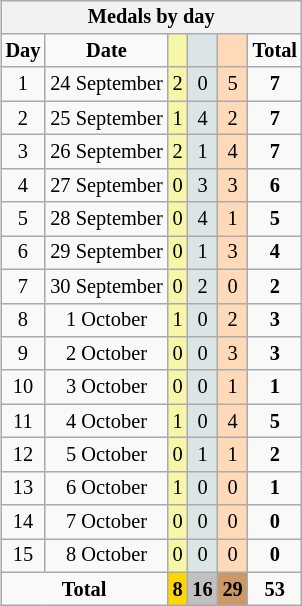<table class=wikitable style="font-size:85%; float:right;text-align:center">
<tr>
<th colspan=7>Medals by day</th>
</tr>
<tr>
<td><strong>Day</strong></td>
<td><strong>Date</strong></td>
<td bgcolor=F7F6A8></td>
<td bgcolor=DCE5E5></td>
<td bgcolor=FFDAB9></td>
<td><strong>Total</strong></td>
</tr>
<tr>
<td>1</td>
<td>24 September</td>
<td bgcolor=F7F6A8>2</td>
<td bgcolor=DCE5E5>0</td>
<td bgcolor=FFDAB9>5</td>
<td><strong>7</strong></td>
</tr>
<tr>
<td>2</td>
<td>25 September</td>
<td bgcolor=F7F6A8>1</td>
<td bgcolor=DCE5E5>4</td>
<td bgcolor=FFDAB9>2</td>
<td><strong>7</strong></td>
</tr>
<tr>
<td>3</td>
<td>26 September</td>
<td bgcolor=F7F6A8>2</td>
<td bgcolor=DCE5E5>1</td>
<td bgcolor=FFDAB9>4</td>
<td><strong>7</strong></td>
</tr>
<tr>
<td>4</td>
<td>27 September</td>
<td bgcolor=F7F6A8>0</td>
<td bgcolor=DCE5E5>3</td>
<td bgcolor=FFDAB9>3</td>
<td><strong>6</strong></td>
</tr>
<tr>
<td>5</td>
<td>28 September</td>
<td bgcolor=F7F6A8>0</td>
<td bgcolor=DCE5E5>4</td>
<td bgcolor=FFDAB9>1</td>
<td><strong>5</strong></td>
</tr>
<tr>
<td>6</td>
<td>29 September</td>
<td bgcolor=F7F6A8>0</td>
<td bgcolor=DCE5E5>1</td>
<td bgcolor=FFDAB9>3</td>
<td><strong>4</strong></td>
</tr>
<tr>
<td>7</td>
<td>30 September</td>
<td bgcolor=F7F6A8>0</td>
<td bgcolor=DCE5E5>2</td>
<td bgcolor=FFDAB9>0</td>
<td><strong>2</strong></td>
</tr>
<tr>
<td>8</td>
<td>1 October</td>
<td bgcolor=F7F6A8>1</td>
<td bgcolor=DCE5E5>0</td>
<td bgcolor=FFDAB9>2</td>
<td><strong>3</strong></td>
</tr>
<tr>
<td>9</td>
<td>2 October</td>
<td bgcolor=F7F6A8>0</td>
<td bgcolor=DCE5E5>0</td>
<td bgcolor=FFDAB9>3</td>
<td><strong>3</strong></td>
</tr>
<tr>
<td>10</td>
<td>3 October</td>
<td bgcolor=F7F6A8>0</td>
<td bgcolor=DCE5E5>0</td>
<td bgcolor=FFDAB9>1</td>
<td><strong>1</strong></td>
</tr>
<tr>
<td>11</td>
<td>4 October</td>
<td bgcolor=F7F6A8>1</td>
<td bgcolor=DCE5E5>0</td>
<td bgcolor=FFDAB9>4</td>
<td><strong>5</strong></td>
</tr>
<tr>
<td>12</td>
<td>5 October</td>
<td bgcolor=F7F6A8>0</td>
<td bgcolor=DCE5E5>1</td>
<td bgcolor=FFDAB9>1</td>
<td><strong>2</strong></td>
</tr>
<tr>
<td>13</td>
<td>6 October</td>
<td bgcolor=F7F6A8>1</td>
<td bgcolor=DCE5E5>0</td>
<td bgcolor=FFDAB9>0</td>
<td><strong>1</strong></td>
</tr>
<tr>
<td>14</td>
<td>7 October</td>
<td bgcolor=F7F6A8>0</td>
<td bgcolor=DCE5E5>0</td>
<td bgcolor=FFDAB9>0</td>
<td><strong>0</strong></td>
</tr>
<tr>
<td>15</td>
<td>8 October</td>
<td bgcolor=F7F6A8>0</td>
<td bgcolor=DCE5E5>0</td>
<td bgcolor=FFDAB9>0</td>
<td><strong>0</strong></td>
</tr>
<tr>
<td colspan=2><strong>Total</strong></td>
<td style="background:gold;"><strong>8</strong></td>
<td style="background:silver;"><strong>16</strong></td>
<td style="background:#c96;"><strong>29</strong></td>
<td><strong>53</strong></td>
</tr>
</table>
